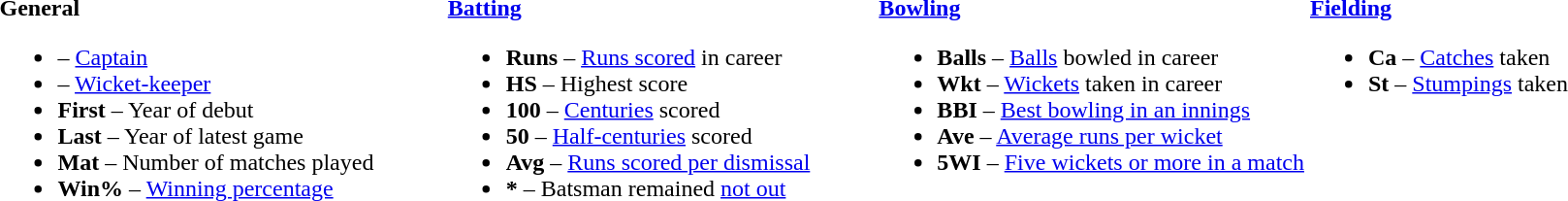<table>
<tr>
<td valign="top" style="width:26%"><br><strong>General</strong><ul><li> – <a href='#'>Captain</a></li><li> – <a href='#'>Wicket-keeper</a></li><li><strong>First</strong> – Year of debut</li><li><strong>Last</strong> – Year of latest game</li><li><strong>Mat</strong> – Number of matches played</li><li><strong>Win%</strong> – <a href='#'>Winning percentage</a></li></ul></td>
<td valign="top" style="width:25%"><br><strong><a href='#'>Batting</a></strong><ul><li><strong>Runs</strong> – <a href='#'>Runs scored</a> in career</li><li><strong>HS</strong> – Highest score</li><li><strong>100</strong> – <a href='#'>Centuries</a> scored</li><li><strong>50</strong> – <a href='#'>Half-centuries</a> scored</li><li><strong>Avg</strong> – <a href='#'>Runs scored per dismissal</a></li><li><strong>*</strong> – Batsman remained <a href='#'>not out</a></li></ul></td>
<td valign="top" style="width:25%"><br><strong><a href='#'>Bowling</a></strong><ul><li><strong>Balls</strong> – <a href='#'>Balls</a> bowled in career</li><li><strong>Wkt</strong> – <a href='#'>Wickets</a> taken in career</li><li><strong>BBI</strong> – <a href='#'>Best bowling in an innings</a></li><li><strong>Ave</strong> – <a href='#'>Average runs per wicket</a></li><li><strong>5WI</strong> – <a href='#'>Five wickets or more in a match</a></li></ul></td>
<td valign="top" style="width:24%"><br><strong><a href='#'>Fielding</a></strong><ul><li><strong>Ca</strong> – <a href='#'>Catches</a> taken</li><li><strong>St</strong> – <a href='#'>Stumpings</a> taken</li></ul></td>
</tr>
</table>
